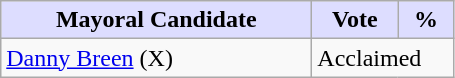<table class="wikitable">
<tr>
<th style="background:#ddf; width:200px;">Mayoral Candidate</th>
<th style="background:#ddf; width:50px;">Vote</th>
<th style="background:#ddf; width:30px;">%</th>
</tr>
<tr>
<td><a href='#'>Danny Breen</a> (X)</td>
<td colspan="2">Acclaimed</td>
</tr>
</table>
